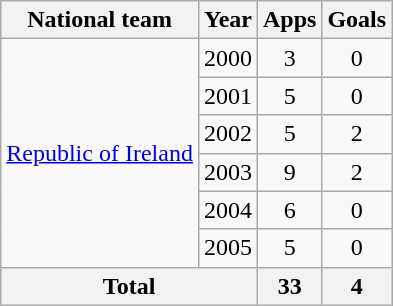<table class="wikitable" style="text-align:center">
<tr>
<th>National team</th>
<th>Year</th>
<th>Apps</th>
<th>Goals</th>
</tr>
<tr>
<td rowspan="6"><a href='#'>Republic of Ireland</a></td>
<td>2000</td>
<td>3</td>
<td>0</td>
</tr>
<tr>
<td>2001</td>
<td>5</td>
<td>0</td>
</tr>
<tr>
<td>2002</td>
<td>5</td>
<td>2</td>
</tr>
<tr>
<td>2003</td>
<td>9</td>
<td>2</td>
</tr>
<tr>
<td>2004</td>
<td>6</td>
<td>0</td>
</tr>
<tr>
<td>2005</td>
<td>5</td>
<td>0</td>
</tr>
<tr>
<th colspan="2">Total</th>
<th>33</th>
<th>4</th>
</tr>
</table>
